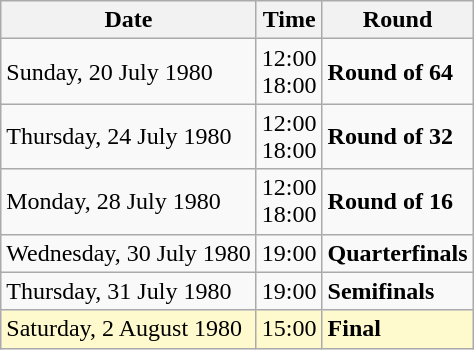<table class="wikitable">
<tr>
<th>Date</th>
<th>Time</th>
<th>Round</th>
</tr>
<tr>
<td>Sunday, 20 July 1980</td>
<td>12:00<br>18:00</td>
<td><strong>Round of 64</strong></td>
</tr>
<tr>
<td>Thursday, 24 July 1980</td>
<td>12:00<br>18:00</td>
<td><strong>Round of 32</strong></td>
</tr>
<tr>
<td>Monday, 28 July 1980</td>
<td>12:00<br>18:00</td>
<td><strong>Round of 16</strong></td>
</tr>
<tr>
<td>Wednesday, 30 July 1980</td>
<td>19:00</td>
<td><strong>Quarterfinals</strong></td>
</tr>
<tr>
<td>Thursday, 31 July 1980</td>
<td>19:00</td>
<td><strong>Semifinals</strong></td>
</tr>
<tr style=background:lemonchiffon>
<td>Saturday, 2 August 1980</td>
<td>15:00</td>
<td><strong>Final</strong></td>
</tr>
</table>
